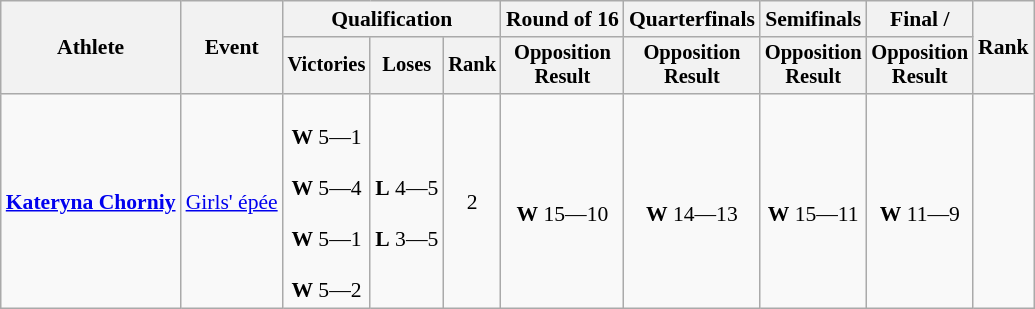<table class="wikitable" style="font-size:90%">
<tr>
<th rowspan=2>Athlete</th>
<th rowspan=2>Event</th>
<th colspan=3>Qualification</th>
<th>Round of 16</th>
<th>Quarterfinals</th>
<th>Semifinals</th>
<th>Final / </th>
<th rowspan=2>Rank</th>
</tr>
<tr style="font-size:95%">
<th>Victories</th>
<th>Loses</th>
<th>Rank</th>
<th>Opposition <br>Result</th>
<th>Opposition <br>Result</th>
<th>Opposition <br>Result</th>
<th>Opposition <br>Result</th>
</tr>
<tr align=center>
<td><strong><a href='#'>Kateryna Chorniy</a></strong></td>
<td align="left"><a href='#'>Girls' épée</a></td>
<td><br><strong>W</strong> 5—1<br><br><strong>W</strong> 5—4<br><br><strong>W</strong> 5—1<br><br><strong>W</strong> 5—2<br></td>
<td><br><strong>L</strong> 4—5<br><br><strong>L</strong> 3—5<br></td>
<td>2</td>
<td><br><strong>W</strong> 15—10</td>
<td><br><strong>W</strong> 14—13</td>
<td><br><strong>W</strong> 15—11</td>
<td><br><strong>W</strong> 11—9</td>
<td></td>
</tr>
</table>
